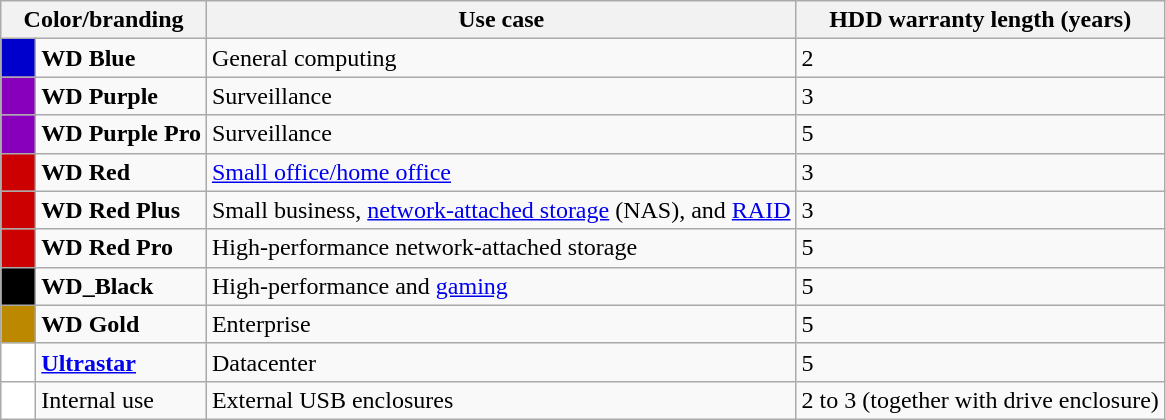<table class="wikitable sortable">
<tr>
<th colspan=2>Color/branding</th>
<th>Use case</th>
<th>HDD warranty length (years)</th>
</tr>
<tr>
<td style="background:#00c;width:16px"> </td>
<td><strong>WD Blue</strong></td>
<td>General computing</td>
<td>2</td>
</tr>
<tr>
<td style="background:#80b;width:16px"> </td>
<td><strong>WD Purple</strong></td>
<td>Surveillance</td>
<td>3</td>
</tr>
<tr>
<td style="background:#80b;width:16px"> </td>
<td><strong>WD Purple Pro</strong></td>
<td>Surveillance</td>
<td>5</td>
</tr>
<tr>
<td style="background:#c00;width:16px"> </td>
<td><strong>WD Red</strong></td>
<td><a href='#'>Small office/home office</a></td>
<td>3</td>
</tr>
<tr>
<td style="background:#c00;width:16px"> </td>
<td><strong>WD Red Plus</strong></td>
<td>Small business, <a href='#'>network-attached storage</a> (NAS), and <a href='#'>RAID</a></td>
<td>3</td>
</tr>
<tr>
<td style="background:#c00;width:16px"> </td>
<td><strong>WD Red Pro</strong></td>
<td>High-performance network-attached storage</td>
<td>5</td>
</tr>
<tr>
<td style="background:#000;width:16px"> </td>
<td><strong>WD_Black</strong></td>
<td>High-performance and <a href='#'>gaming</a></td>
<td>5</td>
</tr>
<tr>
<td style="background:#b80;width:16px"> </td>
<td><strong>WD Gold</strong></td>
<td>Enterprise</td>
<td>5</td>
</tr>
<tr>
<td style="background:#fff;width:16px"> </td>
<td><strong><a href='#'>Ultrastar</a></strong></td>
<td>Datacenter</td>
<td>5</td>
</tr>
<tr>
<td style="background:#fff;width:16px"> </td>
<td>Internal use</td>
<td>External USB enclosures</td>
<td>2 to 3 (together with drive enclosure)</td>
</tr>
</table>
